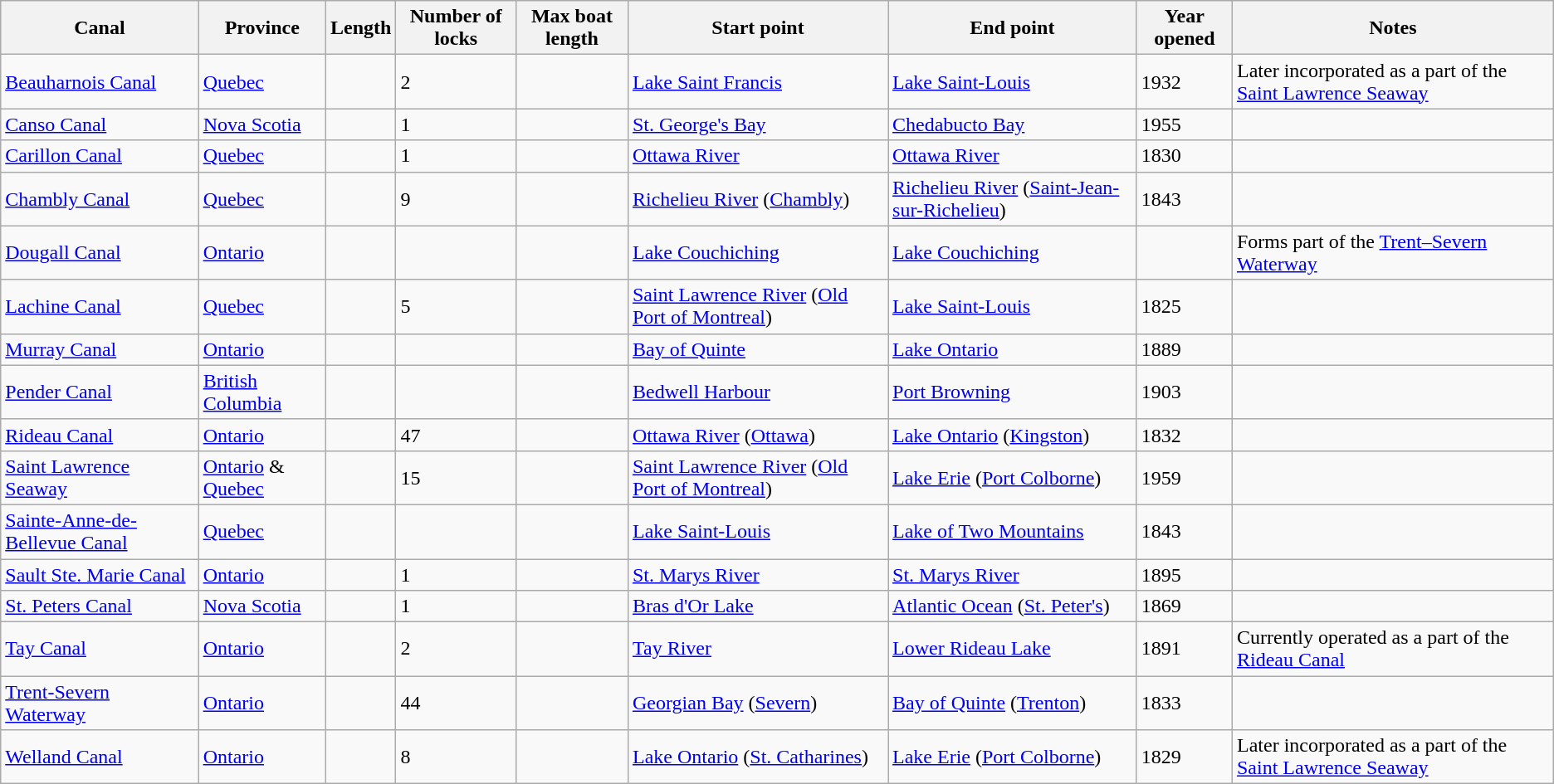<table class="wikitable sortable">
<tr>
<th>Canal</th>
<th>Province</th>
<th>Length</th>
<th>Number of locks</th>
<th>Max boat length</th>
<th>Start point</th>
<th>End point</th>
<th>Year opened</th>
<th class="unsortable">Notes</th>
</tr>
<tr>
<td><a href='#'>Beauharnois Canal</a></td>
<td><a href='#'>Quebec</a></td>
<td></td>
<td>2</td>
<td></td>
<td><a href='#'>Lake Saint Francis</a></td>
<td><a href='#'>Lake Saint-Louis</a></td>
<td>1932</td>
<td>Later incorporated as a part of the <a href='#'>Saint Lawrence Seaway</a></td>
</tr>
<tr>
<td><a href='#'>Canso Canal</a></td>
<td><a href='#'>Nova Scotia</a></td>
<td></td>
<td>1</td>
<td></td>
<td><a href='#'>St. George's Bay</a></td>
<td><a href='#'>Chedabucto Bay</a></td>
<td>1955</td>
<td></td>
</tr>
<tr>
<td><a href='#'>Carillon Canal</a></td>
<td><a href='#'>Quebec</a></td>
<td></td>
<td>1</td>
<td></td>
<td><a href='#'>Ottawa River</a></td>
<td><a href='#'>Ottawa River</a></td>
<td>1830</td>
<td></td>
</tr>
<tr>
<td><a href='#'>Chambly Canal</a></td>
<td><a href='#'>Quebec</a></td>
<td></td>
<td>9</td>
<td></td>
<td><a href='#'>Richelieu River</a> (<a href='#'>Chambly</a>)</td>
<td><a href='#'>Richelieu River</a> (<a href='#'>Saint-Jean-sur-Richelieu</a>)</td>
<td>1843</td>
<td></td>
</tr>
<tr>
<td><a href='#'>Dougall Canal</a></td>
<td><a href='#'>Ontario</a></td>
<td></td>
<td></td>
<td></td>
<td><a href='#'>Lake Couchiching</a></td>
<td><a href='#'>Lake Couchiching</a></td>
<td></td>
<td>Forms part of the <a href='#'>Trent–Severn Waterway</a></td>
</tr>
<tr>
<td><a href='#'>Lachine Canal</a></td>
<td><a href='#'>Quebec</a></td>
<td></td>
<td>5</td>
<td></td>
<td><a href='#'>Saint Lawrence River</a> (<a href='#'>Old Port of Montreal</a>)</td>
<td><a href='#'>Lake Saint-Louis</a></td>
<td>1825</td>
<td></td>
</tr>
<tr>
<td><a href='#'>Murray Canal</a></td>
<td><a href='#'>Ontario</a></td>
<td></td>
<td></td>
<td></td>
<td><a href='#'>Bay of Quinte</a></td>
<td><a href='#'>Lake Ontario</a></td>
<td>1889</td>
<td></td>
</tr>
<tr>
<td><a href='#'>Pender Canal</a></td>
<td><a href='#'>British Columbia</a></td>
<td></td>
<td></td>
<td></td>
<td><a href='#'>Bedwell Harbour</a></td>
<td><a href='#'>Port Browning</a></td>
<td>1903</td>
<td></td>
</tr>
<tr>
<td><a href='#'>Rideau Canal</a></td>
<td><a href='#'>Ontario</a></td>
<td></td>
<td>47</td>
<td></td>
<td><a href='#'>Ottawa River</a> (<a href='#'>Ottawa</a>)</td>
<td><a href='#'>Lake Ontario</a> (<a href='#'>Kingston</a>)</td>
<td>1832</td>
<td></td>
</tr>
<tr>
<td><a href='#'>Saint Lawrence Seaway</a></td>
<td><a href='#'>Ontario</a> & <a href='#'>Quebec</a></td>
<td></td>
<td>15</td>
<td></td>
<td><a href='#'>Saint Lawrence River</a> (<a href='#'>Old Port of Montreal</a>)</td>
<td><a href='#'>Lake Erie</a> (<a href='#'>Port Colborne</a>)</td>
<td>1959</td>
<td></td>
</tr>
<tr>
<td><a href='#'>Sainte-Anne-de-Bellevue Canal</a></td>
<td><a href='#'>Quebec</a></td>
<td></td>
<td></td>
<td></td>
<td><a href='#'>Lake Saint-Louis</a></td>
<td><a href='#'>Lake of Two Mountains</a></td>
<td>1843</td>
<td></td>
</tr>
<tr>
<td><a href='#'>Sault Ste. Marie Canal</a></td>
<td><a href='#'>Ontario</a></td>
<td></td>
<td>1</td>
<td></td>
<td><a href='#'>St. Marys River</a></td>
<td><a href='#'>St. Marys River</a></td>
<td>1895</td>
<td></td>
</tr>
<tr>
<td><a href='#'>St. Peters Canal</a></td>
<td><a href='#'>Nova Scotia</a></td>
<td></td>
<td>1</td>
<td></td>
<td><a href='#'>Bras d'Or Lake</a></td>
<td><a href='#'>Atlantic Ocean</a> (<a href='#'>St. Peter's</a>)</td>
<td>1869</td>
<td></td>
</tr>
<tr>
<td><a href='#'>Tay Canal</a></td>
<td><a href='#'>Ontario</a></td>
<td></td>
<td>2</td>
<td></td>
<td><a href='#'>Tay River</a></td>
<td><a href='#'>Lower Rideau Lake</a></td>
<td>1891</td>
<td>Currently operated as a part of the <a href='#'>Rideau Canal</a></td>
</tr>
<tr>
<td><a href='#'>Trent-Severn Waterway</a></td>
<td><a href='#'>Ontario</a></td>
<td></td>
<td>44</td>
<td></td>
<td><a href='#'>Georgian Bay</a> (<a href='#'>Severn</a>)</td>
<td><a href='#'>Bay of Quinte</a> (<a href='#'>Trenton</a>)</td>
<td>1833</td>
<td></td>
</tr>
<tr>
<td><a href='#'>Welland Canal</a></td>
<td><a href='#'>Ontario</a></td>
<td></td>
<td>8</td>
<td></td>
<td><a href='#'>Lake Ontario</a> (<a href='#'>St. Catharines</a>)</td>
<td><a href='#'>Lake Erie</a> (<a href='#'>Port Colborne</a>)</td>
<td>1829</td>
<td>Later incorporated as a part of the <a href='#'>Saint Lawrence Seaway</a></td>
</tr>
</table>
